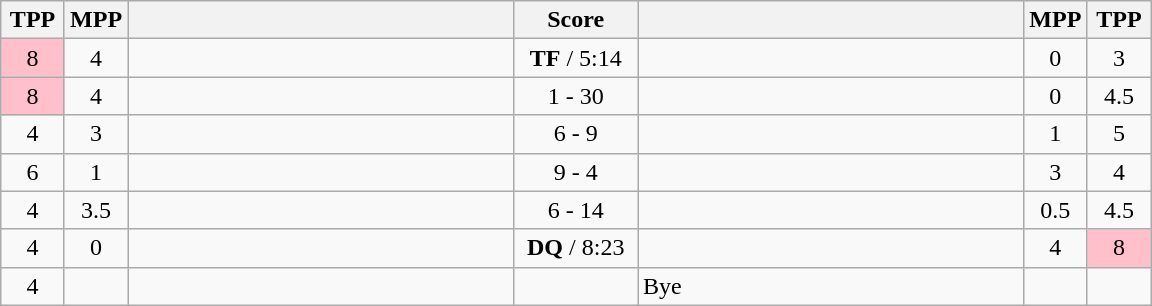<table class="wikitable" style="text-align: center;" |>
<tr>
<th width="35">TPP</th>
<th width="35">MPP</th>
<th width="250"></th>
<th width="75">Score</th>
<th width="250"></th>
<th width="35">MPP</th>
<th width="35">TPP</th>
</tr>
<tr>
<td bgcolor=pink>8</td>
<td>4</td>
<td style="text-align:left;"></td>
<td><strong>TF</strong> / 5:14</td>
<td style="text-align:left;"><strong></strong></td>
<td>0</td>
<td>3</td>
</tr>
<tr>
<td bgcolor=pink>8</td>
<td>4</td>
<td style="text-align:left;"></td>
<td>1 - 30</td>
<td style="text-align:left;"><strong></strong></td>
<td>0</td>
<td>4.5</td>
</tr>
<tr>
<td>4</td>
<td>3</td>
<td style="text-align:left;"></td>
<td>6 - 9</td>
<td style="text-align:left;"><strong></strong></td>
<td>1</td>
<td>5</td>
</tr>
<tr>
<td>6</td>
<td>1</td>
<td style="text-align:left;"><strong></strong></td>
<td>9 - 4</td>
<td style="text-align:left;"></td>
<td>3</td>
<td>4</td>
</tr>
<tr>
<td>4</td>
<td>3.5</td>
<td style="text-align:left;"></td>
<td>6 - 14</td>
<td style="text-align:left;"><strong></strong></td>
<td>0.5</td>
<td>4.5</td>
</tr>
<tr>
<td>4</td>
<td>0</td>
<td style="text-align:left;"><strong></strong></td>
<td><strong>DQ</strong> / 8:23</td>
<td style="text-align:left;"></td>
<td>4</td>
<td bgcolor=pink>8</td>
</tr>
<tr>
<td>4</td>
<td></td>
<td style="text-align:left;"><strong></strong></td>
<td></td>
<td style="text-align:left;">Bye</td>
<td></td>
<td></td>
</tr>
</table>
